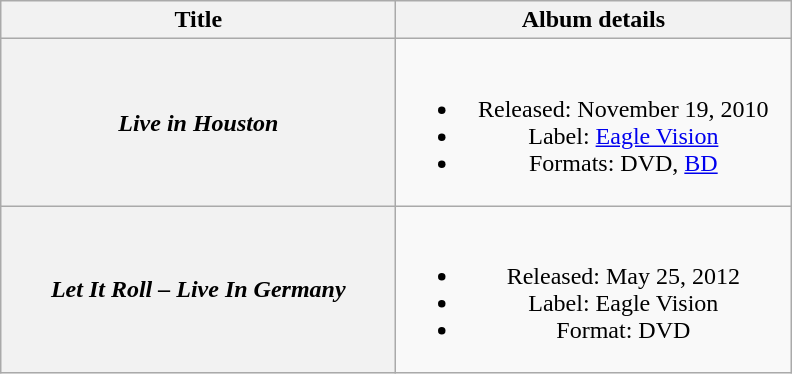<table class="wikitable plainrowheaders" style="text-align:center;">
<tr>
<th scope="col" style="width:16em;">Title</th>
<th scope="col" style="width:16em;">Album details</th>
</tr>
<tr>
<th scope="row"><em>Live in Houston</em></th>
<td><br><ul><li>Released: November 19, 2010</li><li>Label: <a href='#'>Eagle Vision</a></li><li>Formats: DVD, <a href='#'>BD</a></li></ul></td>
</tr>
<tr>
<th scope="row"><em>Let It Roll – Live In Germany</em></th>
<td><br><ul><li>Released: May 25, 2012</li><li>Label: Eagle Vision</li><li>Format: DVD</li></ul></td>
</tr>
</table>
